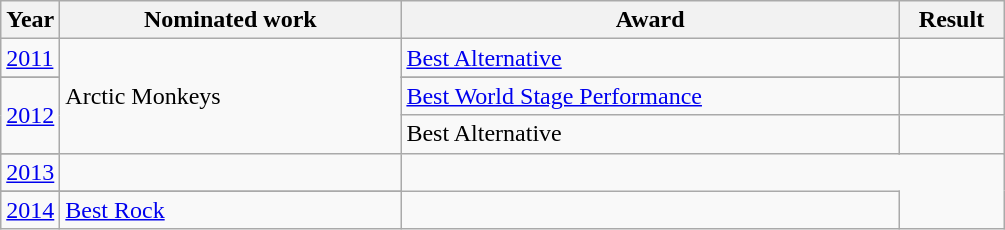<table class="wikitable">
<tr>
<th>Year</th>
<th width="220">Nominated work</th>
<th width="325">Award</th>
<th width="62">Result</th>
</tr>
<tr>
<td><a href='#'>2011</a></td>
<td rowspan="5">Arctic Monkeys</td>
<td><a href='#'>Best Alternative</a></td>
<td></td>
</tr>
<tr>
</tr>
<tr>
<td rowspan="2"><a href='#'>2012</a></td>
<td><a href='#'>Best World Stage Performance</a></td>
<td></td>
</tr>
<tr>
<td rowspan="2">Best Alternative</td>
<td></td>
</tr>
<tr>
</tr>
<tr>
<td><a href='#'>2013</a></td>
<td></td>
</tr>
<tr>
</tr>
<tr>
<td><a href='#'>2014</a></td>
<td><a href='#'>Best Rock</a></td>
<td></td>
</tr>
</table>
